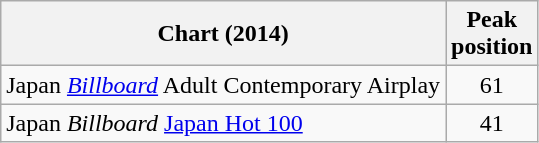<table class="wikitable sortable">
<tr>
<th>Chart (2014)</th>
<th>Peak<br>position</th>
</tr>
<tr>
<td>Japan <em><a href='#'>Billboard</a></em> Adult Contemporary Airplay</td>
<td align="center">61</td>
</tr>
<tr>
<td>Japan <em>Billboard</em> <a href='#'>Japan Hot 100</a></td>
<td align="center">41</td>
</tr>
</table>
